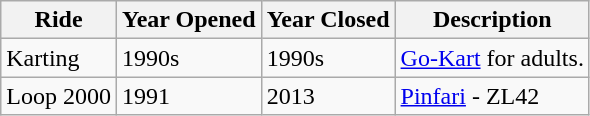<table class="wikitable sortable">
<tr>
<th>Ride</th>
<th>Year Opened</th>
<th>Year Closed</th>
<th>Description</th>
</tr>
<tr>
<td>Karting</td>
<td>1990s</td>
<td>1990s</td>
<td><a href='#'>Go-Kart</a> for adults.</td>
</tr>
<tr>
<td>Loop 2000</td>
<td>1991</td>
<td>2013</td>
<td><a href='#'>Pinfari</a> - ZL42</td>
</tr>
</table>
